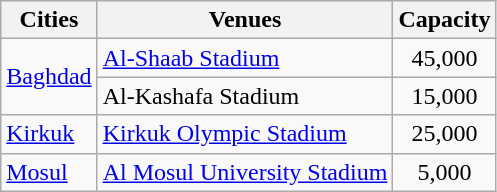<table class="wikitable">
<tr>
<th>Cities</th>
<th>Venues</th>
<th>Capacity</th>
</tr>
<tr>
<td rowspan=2><a href='#'>Baghdad</a></td>
<td><a href='#'>Al-Shaab Stadium</a></td>
<td align="center">45,000</td>
</tr>
<tr>
<td>Al-Kashafa Stadium</td>
<td align="center">15,000</td>
</tr>
<tr>
<td><a href='#'>Kirkuk</a></td>
<td><a href='#'>Kirkuk Olympic Stadium</a></td>
<td align="center">25,000</td>
</tr>
<tr>
<td><a href='#'>Mosul</a></td>
<td><a href='#'>Al Mosul University Stadium</a></td>
<td align="center">5,000</td>
</tr>
</table>
